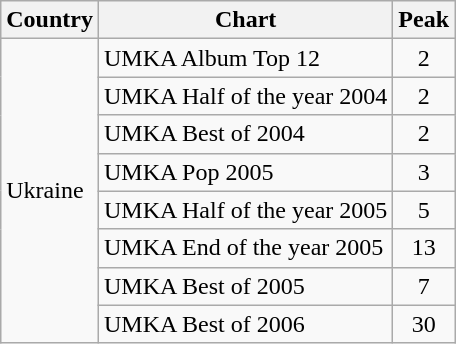<table class="wikitable sortable">
<tr>
<th>Country</th>
<th>Chart</th>
<th>Peak</th>
</tr>
<tr>
<td rowspan="8">Ukraine</td>
<td>UMKA Album Top 12</td>
<td align="center">2</td>
</tr>
<tr>
<td>UMKA Half of the year 2004</td>
<td align="center">2</td>
</tr>
<tr>
<td>UMKA Best of 2004</td>
<td align="center">2</td>
</tr>
<tr>
<td>UMKA Pop 2005</td>
<td align="center">3</td>
</tr>
<tr>
<td>UMKA Half of the year 2005</td>
<td align="center">5</td>
</tr>
<tr>
<td>UMKA End of the year 2005</td>
<td align="center">13</td>
</tr>
<tr>
<td>UMKA Best of 2005</td>
<td align="center">7</td>
</tr>
<tr>
<td>UMKA Best of 2006</td>
<td align="center">30</td>
</tr>
</table>
